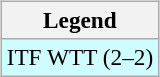<table>
<tr valign=top>
<td><br><table class=wikitable style=font-size:97%>
<tr>
<th>Legend</th>
</tr>
<tr bgcolor=cffcff>
<td>ITF WTT (2–2)</td>
</tr>
</table>
</td>
<td></td>
</tr>
</table>
